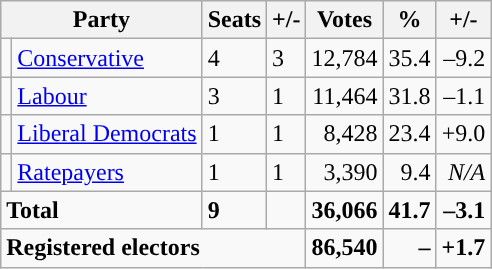<table class="wikitable sortable">
<tr>
<th colspan="2">Party</th>
<th>Seats</th>
<th>+/-</th>
<th>Votes</th>
<th>%</th>
<th>+/-</th>
</tr>
<tr>
<td style="background-color: "></td>
<td><a href='#'>Conservative</a></td>
<td>4</td>
<td> 3</td>
<td style="text-align:right;">12,784</td>
<td style="text-align:right;">35.4</td>
<td style="text-align:right;">–9.2</td>
</tr>
<tr>
<td style="background-color: "></td>
<td><a href='#'>Labour</a></td>
<td>3</td>
<td> 1</td>
<td style="text-align:right;">11,464</td>
<td style="text-align:right;">31.8</td>
<td style="text-align:right;">–1.1</td>
</tr>
<tr>
<td style="background-color: "></td>
<td><a href='#'>Liberal Democrats</a></td>
<td>1</td>
<td> 1</td>
<td style="text-align:right;">8,428</td>
<td style="text-align:right;">23.4</td>
<td style="text-align:right;">+9.0</td>
</tr>
<tr>
<td style="background-color: "></td>
<td><a href='#'>Ratepayers</a></td>
<td>1</td>
<td> 1</td>
<td style="text-align:right;">3,390</td>
<td style="text-align:right;">9.4</td>
<td style="text-align:right;"><em>N/A</em></td>
</tr>
<tr>
<td colspan="2"><strong>Total</strong></td>
<td><strong>9</strong></td>
<td></td>
<td style="text-align:right;"><strong>36,066</strong></td>
<td style="text-align:right;"><strong>41.7</strong></td>
<td style="text-align:right;"><strong>–3.1</strong></td>
</tr>
<tr>
<td colspan="4"><strong>Registered electors</strong></td>
<td style="text-align:right;"><strong>86,540</strong></td>
<td style="text-align:right;"><strong>–</strong></td>
<td style="text-align:right;"><strong>+1.7</strong></td>
</tr>
</table>
